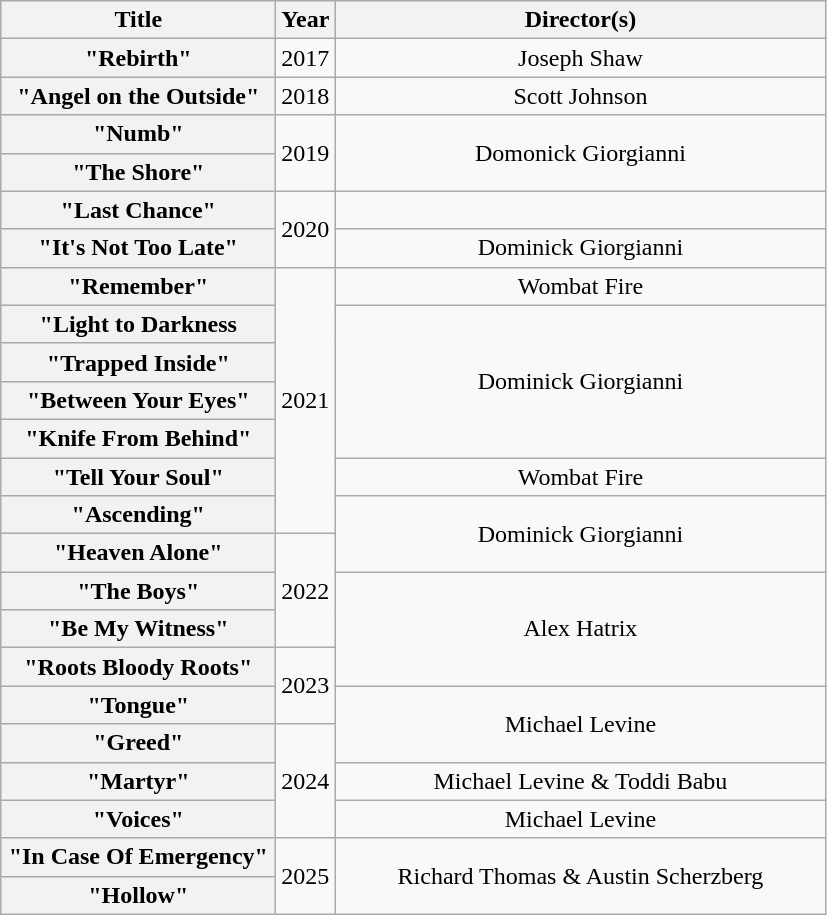<table class="wikitable plainrowheaders" style="text-align:center;">
<tr>
<th scope="col" style="width:11em;">Title</th>
<th scope="col">Year</th>
<th scope="col" style="width:20em;">Director(s)</th>
</tr>
<tr>
<th scope="row">"Rebirth"</th>
<td>2017</td>
<td>Joseph Shaw</td>
</tr>
<tr>
<th scope="row">"Angel on the Outside"</th>
<td>2018</td>
<td>Scott Johnson</td>
</tr>
<tr>
<th scope="row">"Numb"</th>
<td rowspan="2">2019</td>
<td rowspan="2">Domonick Giorgianni</td>
</tr>
<tr>
<th scope="row">"The Shore"</th>
</tr>
<tr>
<th scope="row">"Last Chance"</th>
<td rowspan="2">2020</td>
<td></td>
</tr>
<tr>
<th scope="row">"It's Not Too Late"</th>
<td>Dominick Giorgianni</td>
</tr>
<tr>
<th scope="row">"Remember"</th>
<td rowspan="7">2021</td>
<td>Wombat Fire</td>
</tr>
<tr>
<th scope="row">"Light to Darkness</th>
<td rowspan="4">Dominick Giorgianni</td>
</tr>
<tr>
<th scope="row">"Trapped Inside"</th>
</tr>
<tr>
<th scope="row">"Between Your Eyes"</th>
</tr>
<tr>
<th scope="row">"Knife From Behind"</th>
</tr>
<tr>
<th scope="row">"Tell Your Soul"</th>
<td>Wombat Fire</td>
</tr>
<tr>
<th scope="row">"Ascending"</th>
<td rowspan="2">Dominick Giorgianni</td>
</tr>
<tr>
<th scope="row">"Heaven Alone"</th>
<td rowspan="3">2022</td>
</tr>
<tr>
<th scope="row">"The Boys"</th>
<td rowspan="3">Alex Hatrix</td>
</tr>
<tr>
<th scope="row">"Be My Witness"</th>
</tr>
<tr>
<th scope="row">"Roots Bloody Roots"</th>
<td rowspan="2">2023</td>
</tr>
<tr>
<th scope="row">"Tongue"</th>
<td rowspan="2">Michael Levine</td>
</tr>
<tr>
<th scope="row">"Greed"</th>
<td rowspan="3">2024</td>
</tr>
<tr>
<th scope="row">"Martyr"</th>
<td>Michael Levine & Toddi Babu</td>
</tr>
<tr>
<th scope="row">"Voices"</th>
<td>Michael Levine</td>
</tr>
<tr>
<th scope="row">"In Case Of Emergency"</th>
<td rowspan="2">2025</td>
<td rowspan="2">Richard Thomas & Austin Scherzberg</td>
</tr>
<tr>
<th scope="row">"Hollow"</th>
</tr>
</table>
